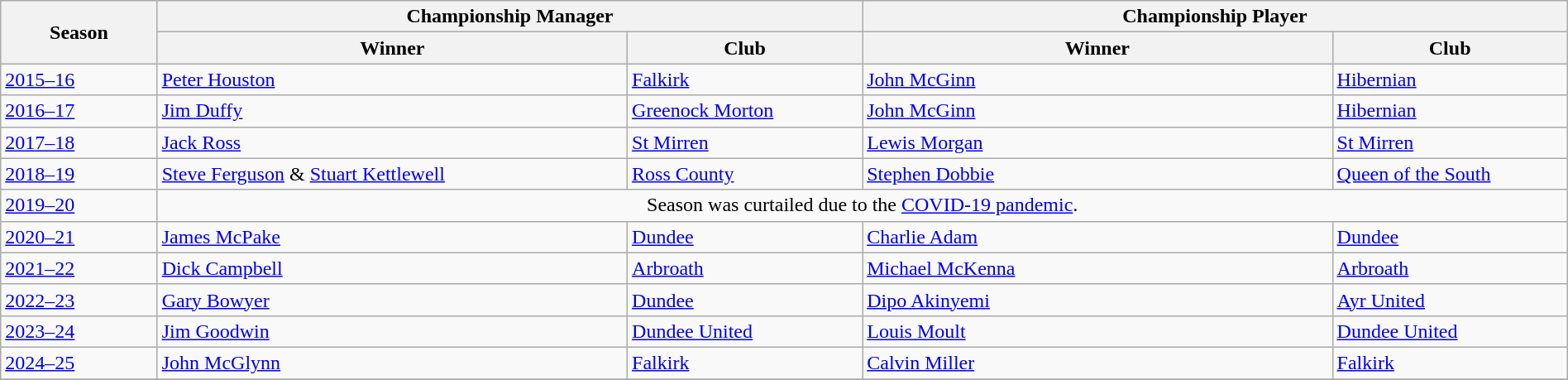<table class="wikitable" style="text-align: left; width:100%;">
<tr>
<th rowspan="2" style="width:10%;">Season</th>
<th colspan="2">Championship Manager</th>
<th colspan="2">Championship Player</th>
</tr>
<tr>
<th style="width:30%;">Winner</th>
<th style="width:15%;">Club</th>
<th style="width:30%;">Winner</th>
<th style="width:15%;">Club</th>
</tr>
<tr>
<td><a href='#'>2015–16</a></td>
<td><a href='#'>Peter Houston</a></td>
<td><a href='#'>Falkirk</a></td>
<td><a href='#'>John McGinn</a></td>
<td><a href='#'>Hibernian</a></td>
</tr>
<tr>
<td><a href='#'>2016–17</a></td>
<td><a href='#'>Jim Duffy</a></td>
<td><a href='#'>Greenock Morton</a></td>
<td><a href='#'>John McGinn</a></td>
<td><a href='#'>Hibernian</a></td>
</tr>
<tr>
<td><a href='#'>2017–18</a></td>
<td><a href='#'>Jack Ross</a></td>
<td><a href='#'>St Mirren</a></td>
<td><a href='#'>Lewis Morgan</a></td>
<td><a href='#'>St Mirren</a></td>
</tr>
<tr>
<td><a href='#'>2018–19</a></td>
<td><a href='#'>Steve Ferguson</a> & <a href='#'>Stuart Kettlewell</a></td>
<td><a href='#'>Ross County</a></td>
<td><a href='#'>Stephen Dobbie</a></td>
<td><a href='#'>Queen of the South</a></td>
</tr>
<tr>
<td><a href='#'>2019–20</a></td>
<td align="center" colspan="4">Season was curtailed due to the <a href='#'>COVID-19 pandemic</a>.</td>
</tr>
<tr>
<td><a href='#'>2020–21</a></td>
<td><a href='#'>James McPake</a></td>
<td><a href='#'>Dundee</a></td>
<td><a href='#'>Charlie Adam</a></td>
<td><a href='#'>Dundee</a></td>
</tr>
<tr>
<td><a href='#'>2021–22</a></td>
<td><a href='#'>Dick Campbell</a></td>
<td><a href='#'>Arbroath</a></td>
<td><a href='#'>Michael McKenna</a></td>
<td><a href='#'>Arbroath</a></td>
</tr>
<tr>
<td><a href='#'>2022–23</a></td>
<td><a href='#'>Gary Bowyer</a></td>
<td><a href='#'>Dundee</a></td>
<td><a href='#'>Dipo Akinyemi</a></td>
<td><a href='#'>Ayr United</a></td>
</tr>
<tr>
<td><a href='#'>2023–24</a></td>
<td><a href='#'>Jim Goodwin</a></td>
<td><a href='#'>Dundee United</a></td>
<td><a href='#'>Louis Moult</a></td>
<td><a href='#'>Dundee United</a></td>
</tr>
<tr>
<td><a href='#'>2024–25</a></td>
<td><a href='#'>John McGlynn</a></td>
<td><a href='#'>Falkirk</a></td>
<td><a href='#'>Calvin Miller</a></td>
<td><a href='#'>Falkirk</a></td>
</tr>
<tr>
</tr>
</table>
